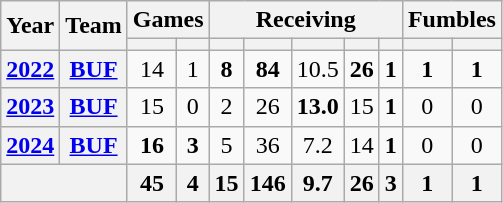<table class= "wikitable" style="text-align:center;">
<tr>
<th rowspan="2">Year</th>
<th rowspan="2">Team</th>
<th colspan="2">Games</th>
<th colspan="5">Receiving</th>
<th colspan="2">Fumbles</th>
</tr>
<tr>
<th></th>
<th></th>
<th></th>
<th></th>
<th></th>
<th></th>
<th></th>
<th></th>
<th></th>
</tr>
<tr>
<th><a href='#'>2022</a></th>
<th><a href='#'>BUF</a></th>
<td>14</td>
<td>1</td>
<td><strong>8</strong></td>
<td><strong>84</strong></td>
<td>10.5</td>
<td><strong>26</strong></td>
<td><strong>1</strong></td>
<td><strong>1</strong></td>
<td><strong>1</strong></td>
</tr>
<tr>
<th><a href='#'>2023</a></th>
<th><a href='#'>BUF</a></th>
<td>15</td>
<td>0</td>
<td>2</td>
<td>26</td>
<td><strong>13.0</strong></td>
<td>15</td>
<td><strong>1</strong></td>
<td>0</td>
<td>0</td>
</tr>
<tr>
<th><a href='#'>2024</a></th>
<th><a href='#'>BUF</a></th>
<td><strong>16</strong></td>
<td><strong>3</strong></td>
<td>5</td>
<td>36</td>
<td>7.2</td>
<td>14</td>
<td><strong>1</strong></td>
<td>0</td>
<td>0</td>
</tr>
<tr>
<th colspan="2"></th>
<th>45</th>
<th>4</th>
<th>15</th>
<th>146</th>
<th>9.7</th>
<th>26</th>
<th>3</th>
<th>1</th>
<th>1</th>
</tr>
</table>
